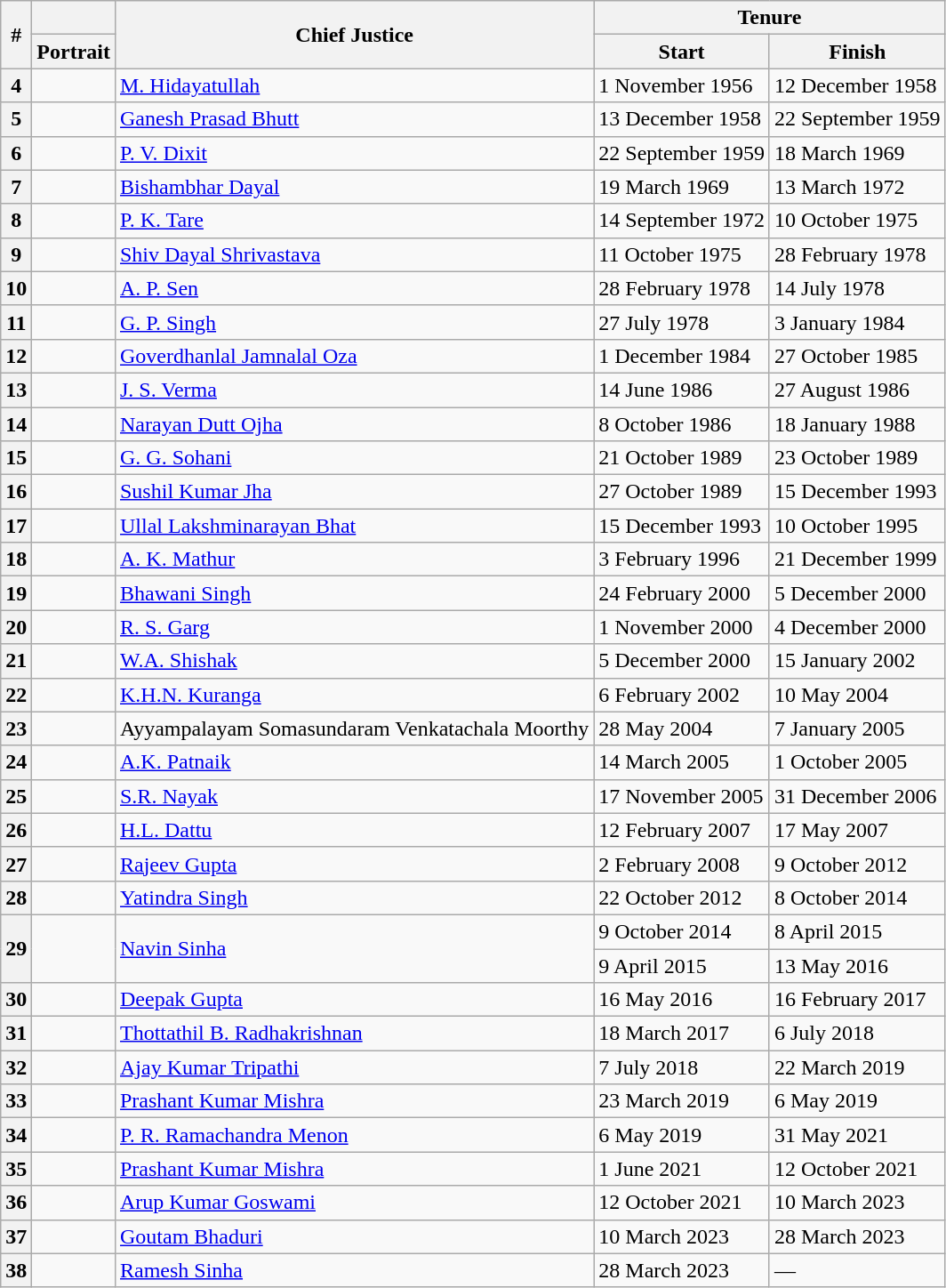<table class="wikitable sortable">
<tr>
<th rowspan="2">#</th>
<th></th>
<th rowspan="2">Chief Justice</th>
<th colspan="2">Tenure</th>
</tr>
<tr>
<th><strong>Portrait</strong></th>
<th>Start</th>
<th>Finish</th>
</tr>
<tr>
<th>4</th>
<td></td>
<td><a href='#'>M. Hidayatullah</a></td>
<td>1 November 1956</td>
<td>12 December 1958</td>
</tr>
<tr>
<th>5</th>
<td></td>
<td><a href='#'>Ganesh Prasad Bhutt</a></td>
<td>13 December 1958</td>
<td>22 September 1959</td>
</tr>
<tr>
<th>6</th>
<td></td>
<td><a href='#'>P. V. Dixit</a></td>
<td>22 September 1959</td>
<td>18 March 1969</td>
</tr>
<tr>
<th>7</th>
<td></td>
<td><a href='#'>Bishambhar Dayal</a></td>
<td>19 March 1969</td>
<td>13 March 1972</td>
</tr>
<tr>
<th>8</th>
<td></td>
<td><a href='#'>P. K. Tare</a></td>
<td>14 September 1972</td>
<td>10 October 1975</td>
</tr>
<tr>
<th>9</th>
<td></td>
<td><a href='#'>Shiv Dayal Shrivastava</a></td>
<td>11 October 1975</td>
<td>28 February 1978</td>
</tr>
<tr>
<th>10</th>
<td></td>
<td><a href='#'>A. P. Sen</a></td>
<td>28 February 1978</td>
<td>14 July 1978</td>
</tr>
<tr>
<th>11</th>
<td></td>
<td><a href='#'>G. P. Singh</a></td>
<td>27 July 1978</td>
<td>3 January 1984</td>
</tr>
<tr>
<th>12</th>
<td></td>
<td><a href='#'>Goverdhanlal Jamnalal Oza</a></td>
<td>1 December 1984</td>
<td>27 October 1985</td>
</tr>
<tr>
<th>13</th>
<td></td>
<td><a href='#'>J. S. Verma</a></td>
<td>14 June 1986</td>
<td>27 August 1986</td>
</tr>
<tr>
<th>14</th>
<td></td>
<td><a href='#'>Narayan Dutt Ojha</a></td>
<td>8 October 1986</td>
<td>18 January 1988</td>
</tr>
<tr>
<th>15</th>
<td></td>
<td><a href='#'>G. G. Sohani</a></td>
<td>21 October 1989</td>
<td>23 October 1989</td>
</tr>
<tr>
<th>16</th>
<td></td>
<td><a href='#'>Sushil Kumar Jha</a></td>
<td>27 October 1989</td>
<td>15 December 1993</td>
</tr>
<tr>
<th>17</th>
<td></td>
<td><a href='#'>Ullal Lakshminarayan Bhat</a></td>
<td>15 December 1993</td>
<td>10 October 1995</td>
</tr>
<tr>
<th>18</th>
<td></td>
<td><a href='#'>A. K. Mathur</a></td>
<td>3 February 1996</td>
<td>21 December 1999</td>
</tr>
<tr>
<th>19</th>
<td></td>
<td><a href='#'>Bhawani Singh</a></td>
<td>24 February 2000</td>
<td>5 December 2000</td>
</tr>
<tr>
<th>20</th>
<td></td>
<td><a href='#'>R. S. Garg</a></td>
<td>1 November 2000</td>
<td>4 December 2000</td>
</tr>
<tr>
<th>21</th>
<td></td>
<td><a href='#'>W.A. Shishak</a></td>
<td>5 December 2000</td>
<td>15 January 2002</td>
</tr>
<tr>
<th>22</th>
<td></td>
<td><a href='#'>K.H.N. Kuranga</a></td>
<td>6 February 2002</td>
<td>10 May 2004</td>
</tr>
<tr>
<th>23</th>
<td></td>
<td>Ayyampalayam Somasundaram Venkatachala Moorthy</td>
<td>28 May 2004</td>
<td>7 January 2005</td>
</tr>
<tr>
<th>24</th>
<td></td>
<td><a href='#'>A.K. Patnaik</a></td>
<td>14 March 2005</td>
<td>1 October 2005</td>
</tr>
<tr>
<th>25</th>
<td></td>
<td><a href='#'>S.R. Nayak</a></td>
<td>17 November 2005</td>
<td>31 December 2006</td>
</tr>
<tr>
<th>26</th>
<td></td>
<td><a href='#'>H.L. Dattu</a></td>
<td>12 February 2007</td>
<td>17 May 2007</td>
</tr>
<tr>
<th>27</th>
<td></td>
<td><a href='#'>Rajeev Gupta</a></td>
<td>2 February 2008</td>
<td>9 October 2012</td>
</tr>
<tr>
<th>28</th>
<td></td>
<td><a href='#'>Yatindra Singh</a></td>
<td>22 October 2012</td>
<td>8 October 2014</td>
</tr>
<tr>
<th rowspan="2">29</th>
<td rowspan="2"></td>
<td rowspan="2"><a href='#'>Navin Sinha</a></td>
<td>9 October 2014</td>
<td>8 April 2015</td>
</tr>
<tr>
<td>9 April 2015</td>
<td>13 May 2016</td>
</tr>
<tr>
<th>30</th>
<td></td>
<td><a href='#'>Deepak Gupta</a></td>
<td>16 May 2016</td>
<td>16 February 2017</td>
</tr>
<tr>
<th>31</th>
<td></td>
<td><a href='#'>Thottathil B. Radhakrishnan</a></td>
<td>18 March 2017</td>
<td>6 July 2018</td>
</tr>
<tr>
<th>32</th>
<td></td>
<td><a href='#'>Ajay Kumar Tripathi</a></td>
<td>7 July 2018</td>
<td>22 March 2019</td>
</tr>
<tr>
<th>33</th>
<td></td>
<td><a href='#'>Prashant Kumar Mishra</a></td>
<td>23 March 2019</td>
<td>6 May 2019</td>
</tr>
<tr>
<th>34</th>
<td></td>
<td><a href='#'>P. R. Ramachandra Menon</a></td>
<td>6 May 2019</td>
<td>31 May 2021</td>
</tr>
<tr>
<th>35</th>
<td></td>
<td><a href='#'>Prashant Kumar Mishra</a></td>
<td>1 June 2021</td>
<td>12 October 2021</td>
</tr>
<tr>
<th>36</th>
<td></td>
<td><a href='#'>Arup Kumar Goswami</a></td>
<td>12 October 2021</td>
<td>10 March 2023</td>
</tr>
<tr>
<th>37</th>
<td></td>
<td><a href='#'>Goutam Bhaduri</a></td>
<td>10 March 2023</td>
<td>28 March 2023</td>
</tr>
<tr>
<th>38</th>
<td></td>
<td><a href='#'>Ramesh Sinha</a></td>
<td>28 March 2023</td>
<td>—</td>
</tr>
</table>
